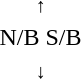<table style="text-align:center;">
<tr>
<td><small>↑   </small></td>
</tr>
<tr>
<td><span>N/B</span>   <span>S/B</span></td>
</tr>
<tr>
<td><small>  ↓</small></td>
</tr>
</table>
